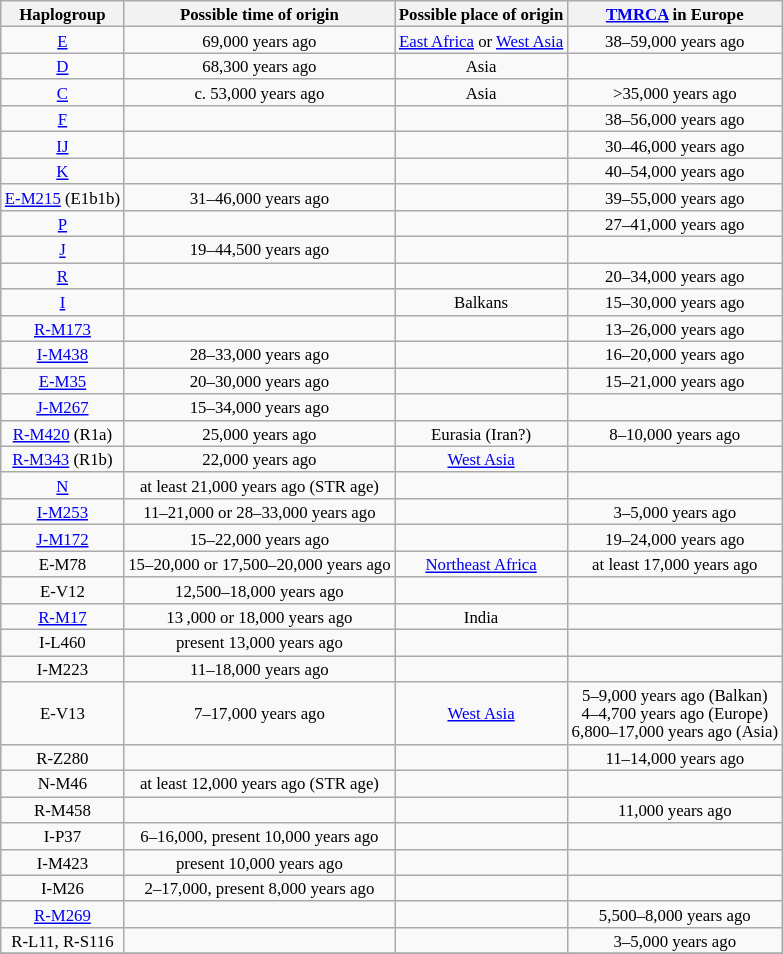<table class="wikitable" style="text-align:center; font-size: 70%">
<tr>
<th>Haplogroup</th>
<th>Possible time of origin</th>
<th>Possible place of origin</th>
<th><a href='#'>TMRCA</a> in Europe</th>
</tr>
<tr>
<td><a href='#'>E</a></td>
<td>69,000 years ago</td>
<td><a href='#'>East Africa</a> or <a href='#'>West Asia</a></td>
<td>38–59,000 years ago</td>
</tr>
<tr>
<td><a href='#'>D</a></td>
<td>68,300 years ago</td>
<td>Asia</td>
<td></td>
</tr>
<tr>
<td><a href='#'>C</a></td>
<td>c. 53,000 years ago</td>
<td>Asia</td>
<td>>35,000 years ago</td>
</tr>
<tr>
<td><a href='#'>F</a></td>
<td></td>
<td></td>
<td>38–56,000 years ago</td>
</tr>
<tr>
<td><a href='#'>IJ</a></td>
<td></td>
<td></td>
<td>30–46,000 years ago</td>
</tr>
<tr>
<td><a href='#'>K</a></td>
<td></td>
<td></td>
<td>40–54,000 years ago</td>
</tr>
<tr>
<td><a href='#'>E-M215</a> (E1b1b)</td>
<td>31–46,000 years ago</td>
<td></td>
<td>39–55,000 years ago</td>
</tr>
<tr>
<td><a href='#'>P</a></td>
<td></td>
<td></td>
<td>27–41,000 years ago</td>
</tr>
<tr>
<td><a href='#'>J</a></td>
<td>19–44,500 years ago</td>
<td></td>
<td></td>
</tr>
<tr>
<td><a href='#'>R</a></td>
<td></td>
<td></td>
<td>20–34,000 years ago</td>
</tr>
<tr>
<td><a href='#'>I</a></td>
<td></td>
<td>Balkans</td>
<td>15–30,000 years ago</td>
</tr>
<tr>
<td><a href='#'>R-M173</a></td>
<td></td>
<td></td>
<td>13–26,000 years ago</td>
</tr>
<tr>
<td><a href='#'>I-M438</a></td>
<td>28–33,000 years ago</td>
<td></td>
<td>16–20,000 years ago</td>
</tr>
<tr>
<td><a href='#'>E-M35</a></td>
<td>20–30,000 years ago</td>
<td></td>
<td>15–21,000 years ago</td>
</tr>
<tr>
<td><a href='#'>J-M267</a></td>
<td>15–34,000 years ago</td>
<td></td>
<td></td>
</tr>
<tr>
<td><a href='#'>R-M420</a> (R1a)</td>
<td>25,000 years ago</td>
<td>Eurasia (Iran?)</td>
<td>8–10,000 years ago</td>
</tr>
<tr>
<td><a href='#'>R-M343</a> (R1b)</td>
<td>22,000 years ago</td>
<td><a href='#'>West Asia</a></td>
<td></td>
</tr>
<tr>
<td><a href='#'>N</a></td>
<td>at least 21,000 years ago (STR age)</td>
<td></td>
<td></td>
</tr>
<tr>
<td><a href='#'>I-M253</a></td>
<td>11–21,000 or 28–33,000 years ago</td>
<td></td>
<td>3–5,000 years ago</td>
</tr>
<tr>
<td><a href='#'>J-M172</a></td>
<td>15–22,000 years ago</td>
<td></td>
<td>19–24,000 years ago</td>
</tr>
<tr>
<td>E-M78</td>
<td>15–20,000 or 17,500–20,000 years ago</td>
<td><a href='#'>Northeast Africa</a></td>
<td>at least 17,000 years ago</td>
</tr>
<tr>
<td>E-V12</td>
<td>12,500–18,000 years ago</td>
<td></td>
<td></td>
</tr>
<tr>
<td><a href='#'>R-M17</a></td>
<td>13 ,000 or 18,000 years ago</td>
<td>India</td>
<td></td>
</tr>
<tr>
<td>I-L460</td>
<td>present 13,000 years ago</td>
<td></td>
<td></td>
</tr>
<tr>
<td>I-M223</td>
<td>11–18,000 years ago</td>
<td></td>
<td></td>
</tr>
<tr>
<td>E-V13</td>
<td>7–17,000 years ago</td>
<td><a href='#'>West Asia</a></td>
<td>5–9,000 years ago (Balkan)<br>4–4,700 years ago (Europe)<br>6,800–17,000 years ago (Asia)</td>
</tr>
<tr>
<td>R-Z280</td>
<td></td>
<td></td>
<td>11–14,000 years ago</td>
</tr>
<tr>
<td>N-M46</td>
<td>at least 12,000 years ago (STR age)</td>
<td></td>
<td></td>
</tr>
<tr>
<td>R-M458</td>
<td></td>
<td></td>
<td>11,000 years ago</td>
</tr>
<tr>
<td>I-P37</td>
<td>6–16,000, present 10,000 years ago</td>
<td></td>
<td></td>
</tr>
<tr>
<td>I-M423</td>
<td>present 10,000 years ago</td>
<td></td>
<td></td>
</tr>
<tr>
<td>I-M26</td>
<td>2–17,000, present 8,000 years ago</td>
<td></td>
<td></td>
</tr>
<tr>
<td><a href='#'>R-M269</a></td>
<td></td>
<td></td>
<td>5,500–8,000 years ago</td>
</tr>
<tr>
<td>R-L11, R-S116</td>
<td></td>
<td></td>
<td>3–5,000 years ago</td>
</tr>
<tr>
</tr>
</table>
